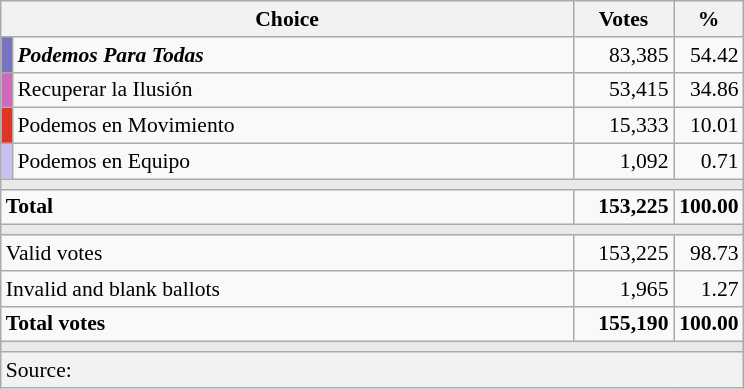<table class="wikitable" style="text-align:right; font-size:90%;">
<tr>
<th colspan="2" width="375">Choice</th>
<th width="60">Votes</th>
<th width="40">%</th>
</tr>
<tr>
<td width="1" style="color:inherit;background:#7873C0"></td>
<td align="left"><strong><em>Podemos Para Todas<em> <strong></td>
<td></strong>83,385<strong></td>
<td></strong>54.42<strong></td>
</tr>
<tr>
<td style="color:inherit;background:#CE69BE"></td>
<td align="left"></em>Recuperar la Ilusión<em> </td>
<td>53,415</td>
<td>34.86</td>
</tr>
<tr>
<td style="color:inherit;background:#E03426"></td>
<td align="left"></em>Podemos en Movimiento<em> </td>
<td>15,333</td>
<td>10.01</td>
</tr>
<tr>
<td style="color:inherit;background:#C6C1F0"></td>
<td align="left"></em>Podemos en Equipo<em></td>
<td>1,092</td>
<td>0.71</td>
</tr>
<tr>
<td colspan="4" bgcolor="#E9E9E9"></td>
</tr>
<tr style="font-weight:bold;">
<td align="left" colspan="2">Total</td>
<td>153,225</td>
<td>100.00</td>
</tr>
<tr>
<td colspan="4" bgcolor="#E9E9E9"></td>
</tr>
<tr>
<td align="left" colspan="2">Valid votes</td>
<td>153,225</td>
<td>98.73</td>
</tr>
<tr>
<td align="left" colspan="2">Invalid and blank ballots</td>
<td>1,965</td>
<td>1.27</td>
</tr>
<tr style="font-weight:bold;">
<td align="left" colspan="2">Total votes</td>
<td>155,190</td>
<td>100.00</td>
</tr>
<tr>
<td colspan="4" bgcolor="#E9E9E9"></td>
</tr>
<tr style="background-color:#F2F2F2">
<td colspan="4" align="left">Source: </td>
</tr>
</table>
